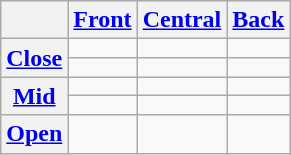<table class="wikitable">
<tr>
<th></th>
<th><a href='#'>Front</a></th>
<th><a href='#'>Central</a></th>
<th><a href='#'>Back</a></th>
</tr>
<tr align="center">
<th rowspan="2"><a href='#'>Close</a></th>
<td></td>
<td></td>
<td></td>
</tr>
<tr align="center">
<td></td>
<td></td>
<td></td>
</tr>
<tr align="center">
<th rowspan="2"><a href='#'>Mid</a></th>
<td></td>
<td></td>
<td></td>
</tr>
<tr align="center">
<td></td>
<td></td>
<td></td>
</tr>
<tr align="center">
<th><a href='#'>Open</a></th>
<td></td>
<td></td>
<td></td>
</tr>
</table>
